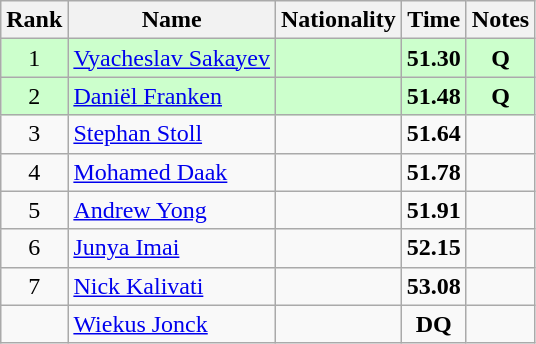<table class="wikitable sortable" style="text-align:center">
<tr>
<th>Rank</th>
<th>Name</th>
<th>Nationality</th>
<th>Time</th>
<th>Notes</th>
</tr>
<tr bgcolor=ccffcc>
<td>1</td>
<td align=left><a href='#'>Vyacheslav Sakayev</a></td>
<td align=left></td>
<td><strong>51.30</strong></td>
<td><strong>Q</strong></td>
</tr>
<tr bgcolor=ccffcc>
<td>2</td>
<td align=left><a href='#'>Daniël Franken</a></td>
<td align=left></td>
<td><strong>51.48</strong></td>
<td><strong>Q</strong></td>
</tr>
<tr>
<td>3</td>
<td align=left><a href='#'>Stephan Stoll</a></td>
<td align=left></td>
<td><strong>51.64</strong></td>
<td></td>
</tr>
<tr>
<td>4</td>
<td align=left><a href='#'>Mohamed Daak</a></td>
<td align=left></td>
<td><strong>51.78</strong></td>
<td></td>
</tr>
<tr>
<td>5</td>
<td align=left><a href='#'>Andrew Yong</a></td>
<td align=left></td>
<td><strong>51.91</strong></td>
<td></td>
</tr>
<tr>
<td>6</td>
<td align=left><a href='#'>Junya Imai</a></td>
<td align=left></td>
<td><strong>52.15</strong></td>
<td></td>
</tr>
<tr>
<td>7</td>
<td align=left><a href='#'>Nick Kalivati</a></td>
<td align=left></td>
<td><strong>53.08</strong></td>
<td></td>
</tr>
<tr>
<td></td>
<td align=left><a href='#'>Wiekus Jonck</a></td>
<td align=left></td>
<td><strong>DQ</strong></td>
<td></td>
</tr>
</table>
